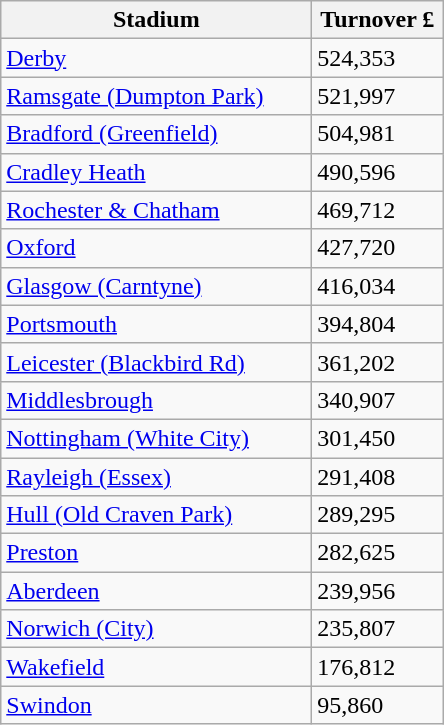<table class="wikitable">
<tr>
<th width=200>Stadium</th>
<th width=80>Turnover £</th>
</tr>
<tr>
<td><a href='#'>Derby</a></td>
<td>524,353</td>
</tr>
<tr>
<td><a href='#'>Ramsgate (Dumpton Park)</a></td>
<td>521,997</td>
</tr>
<tr>
<td><a href='#'>Bradford (Greenfield)</a></td>
<td>504,981</td>
</tr>
<tr>
<td><a href='#'>Cradley Heath</a></td>
<td>490,596</td>
</tr>
<tr>
<td><a href='#'>Rochester & Chatham</a></td>
<td>469,712</td>
</tr>
<tr>
<td><a href='#'>Oxford</a></td>
<td>427,720</td>
</tr>
<tr>
<td><a href='#'>Glasgow (Carntyne)</a></td>
<td>416,034</td>
</tr>
<tr>
<td><a href='#'>Portsmouth</a></td>
<td>394,804</td>
</tr>
<tr>
<td><a href='#'>Leicester (Blackbird Rd)</a></td>
<td>361,202</td>
</tr>
<tr>
<td><a href='#'>Middlesbrough</a></td>
<td>340,907</td>
</tr>
<tr>
<td><a href='#'>Nottingham (White City)</a></td>
<td>301,450</td>
</tr>
<tr>
<td><a href='#'>Rayleigh (Essex)</a></td>
<td>291,408</td>
</tr>
<tr>
<td><a href='#'>Hull (Old Craven Park)</a></td>
<td>289,295</td>
</tr>
<tr>
<td><a href='#'>Preston</a></td>
<td>282,625</td>
</tr>
<tr>
<td><a href='#'>Aberdeen</a></td>
<td>239,956</td>
</tr>
<tr>
<td><a href='#'>Norwich (City)</a></td>
<td>235,807</td>
</tr>
<tr>
<td><a href='#'>Wakefield</a></td>
<td>176,812</td>
</tr>
<tr>
<td><a href='#'>Swindon</a></td>
<td>95,860</td>
</tr>
</table>
